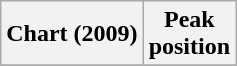<table class="wikitable sortable plainrowheaders">
<tr>
<th scope="col">Chart (2009)</th>
<th scope="col">Peak<br>position</th>
</tr>
<tr>
</tr>
</table>
